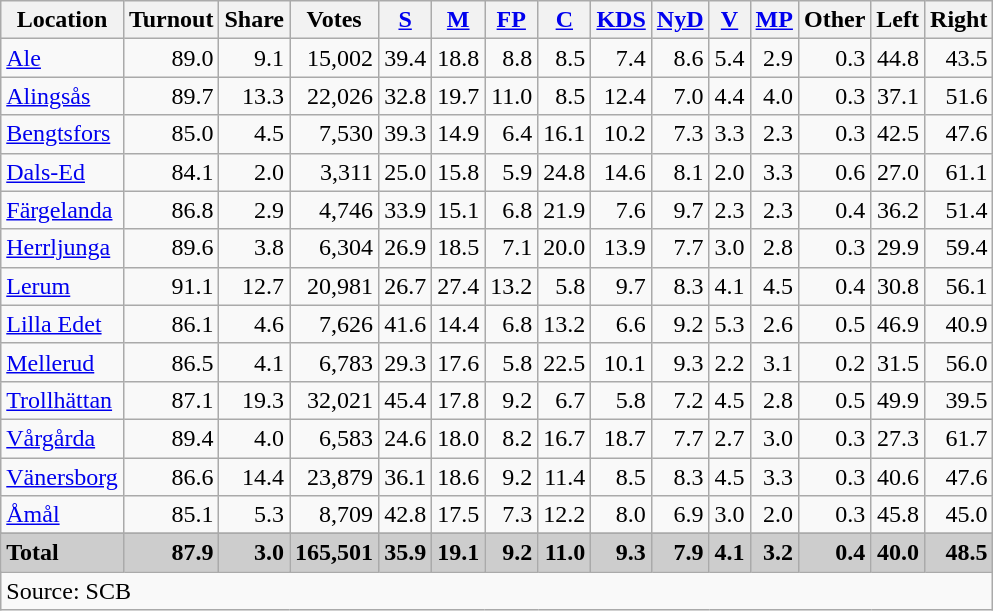<table class="wikitable sortable" style=text-align:right>
<tr>
<th>Location</th>
<th>Turnout</th>
<th>Share</th>
<th>Votes</th>
<th><a href='#'>S</a></th>
<th><a href='#'>M</a></th>
<th><a href='#'>FP</a></th>
<th><a href='#'>C</a></th>
<th><a href='#'>KDS</a></th>
<th><a href='#'>NyD</a></th>
<th><a href='#'>V</a></th>
<th><a href='#'>MP</a></th>
<th>Other</th>
<th>Left</th>
<th>Right</th>
</tr>
<tr>
<td align=left><a href='#'>Ale</a></td>
<td>89.0</td>
<td>9.1</td>
<td>15,002</td>
<td>39.4</td>
<td>18.8</td>
<td>8.8</td>
<td>8.5</td>
<td>7.4</td>
<td>8.6</td>
<td>5.4</td>
<td>2.9</td>
<td>0.3</td>
<td>44.8</td>
<td>43.5</td>
</tr>
<tr>
<td align=left><a href='#'>Alingsås</a></td>
<td>89.7</td>
<td>13.3</td>
<td>22,026</td>
<td>32.8</td>
<td>19.7</td>
<td>11.0</td>
<td>8.5</td>
<td>12.4</td>
<td>7.0</td>
<td>4.4</td>
<td>4.0</td>
<td>0.3</td>
<td>37.1</td>
<td>51.6</td>
</tr>
<tr>
<td align=left><a href='#'>Bengtsfors</a></td>
<td>85.0</td>
<td>4.5</td>
<td>7,530</td>
<td>39.3</td>
<td>14.9</td>
<td>6.4</td>
<td>16.1</td>
<td>10.2</td>
<td>7.3</td>
<td>3.3</td>
<td>2.3</td>
<td>0.3</td>
<td>42.5</td>
<td>47.6</td>
</tr>
<tr>
<td align=left><a href='#'>Dals-Ed</a></td>
<td>84.1</td>
<td>2.0</td>
<td>3,311</td>
<td>25.0</td>
<td>15.8</td>
<td>5.9</td>
<td>24.8</td>
<td>14.6</td>
<td>8.1</td>
<td>2.0</td>
<td>3.3</td>
<td>0.6</td>
<td>27.0</td>
<td>61.1</td>
</tr>
<tr>
<td align=left><a href='#'>Färgelanda</a></td>
<td>86.8</td>
<td>2.9</td>
<td>4,746</td>
<td>33.9</td>
<td>15.1</td>
<td>6.8</td>
<td>21.9</td>
<td>7.6</td>
<td>9.7</td>
<td>2.3</td>
<td>2.3</td>
<td>0.4</td>
<td>36.2</td>
<td>51.4</td>
</tr>
<tr>
<td align=left><a href='#'>Herrljunga</a></td>
<td>89.6</td>
<td>3.8</td>
<td>6,304</td>
<td>26.9</td>
<td>18.5</td>
<td>7.1</td>
<td>20.0</td>
<td>13.9</td>
<td>7.7</td>
<td>3.0</td>
<td>2.8</td>
<td>0.3</td>
<td>29.9</td>
<td>59.4</td>
</tr>
<tr>
<td align=left><a href='#'>Lerum</a></td>
<td>91.1</td>
<td>12.7</td>
<td>20,981</td>
<td>26.7</td>
<td>27.4</td>
<td>13.2</td>
<td>5.8</td>
<td>9.7</td>
<td>8.3</td>
<td>4.1</td>
<td>4.5</td>
<td>0.4</td>
<td>30.8</td>
<td>56.1</td>
</tr>
<tr>
<td align=left><a href='#'>Lilla Edet</a></td>
<td>86.1</td>
<td>4.6</td>
<td>7,626</td>
<td>41.6</td>
<td>14.4</td>
<td>6.8</td>
<td>13.2</td>
<td>6.6</td>
<td>9.2</td>
<td>5.3</td>
<td>2.6</td>
<td>0.5</td>
<td>46.9</td>
<td>40.9</td>
</tr>
<tr>
<td align=left><a href='#'>Mellerud</a></td>
<td>86.5</td>
<td>4.1</td>
<td>6,783</td>
<td>29.3</td>
<td>17.6</td>
<td>5.8</td>
<td>22.5</td>
<td>10.1</td>
<td>9.3</td>
<td>2.2</td>
<td>3.1</td>
<td>0.2</td>
<td>31.5</td>
<td>56.0</td>
</tr>
<tr>
<td align=left><a href='#'>Trollhättan</a></td>
<td>87.1</td>
<td>19.3</td>
<td>32,021</td>
<td>45.4</td>
<td>17.8</td>
<td>9.2</td>
<td>6.7</td>
<td>5.8</td>
<td>7.2</td>
<td>4.5</td>
<td>2.8</td>
<td>0.5</td>
<td>49.9</td>
<td>39.5</td>
</tr>
<tr>
<td align=left><a href='#'>Vårgårda</a></td>
<td>89.4</td>
<td>4.0</td>
<td>6,583</td>
<td>24.6</td>
<td>18.0</td>
<td>8.2</td>
<td>16.7</td>
<td>18.7</td>
<td>7.7</td>
<td>2.7</td>
<td>3.0</td>
<td>0.3</td>
<td>27.3</td>
<td>61.7</td>
</tr>
<tr>
<td align=left><a href='#'>Vänersborg</a></td>
<td>86.6</td>
<td>14.4</td>
<td>23,879</td>
<td>36.1</td>
<td>18.6</td>
<td>9.2</td>
<td>11.4</td>
<td>8.5</td>
<td>8.3</td>
<td>4.5</td>
<td>3.3</td>
<td>0.3</td>
<td>40.6</td>
<td>47.6</td>
</tr>
<tr>
<td align=left><a href='#'>Åmål</a></td>
<td>85.1</td>
<td>5.3</td>
<td>8,709</td>
<td>42.8</td>
<td>17.5</td>
<td>7.3</td>
<td>12.2</td>
<td>8.0</td>
<td>6.9</td>
<td>3.0</td>
<td>2.0</td>
<td>0.3</td>
<td>45.8</td>
<td>45.0</td>
</tr>
<tr>
</tr>
<tr style="background:#CDCDCD;">
<td align=left><strong>Total</strong></td>
<td><strong>87.9</strong></td>
<td><strong>3.0</strong></td>
<td><strong>165,501</strong></td>
<td><strong>35.9</strong></td>
<td><strong>19.1</strong></td>
<td><strong>9.2</strong></td>
<td><strong>11.0</strong></td>
<td><strong>9.3</strong></td>
<td><strong>7.9</strong></td>
<td><strong>4.1</strong></td>
<td><strong>3.2</strong></td>
<td><strong>0.4</strong></td>
<td><strong>40.0</strong></td>
<td><strong>48.5</strong></td>
</tr>
<tr>
<td align=left colspan=15>Source: SCB </td>
</tr>
</table>
